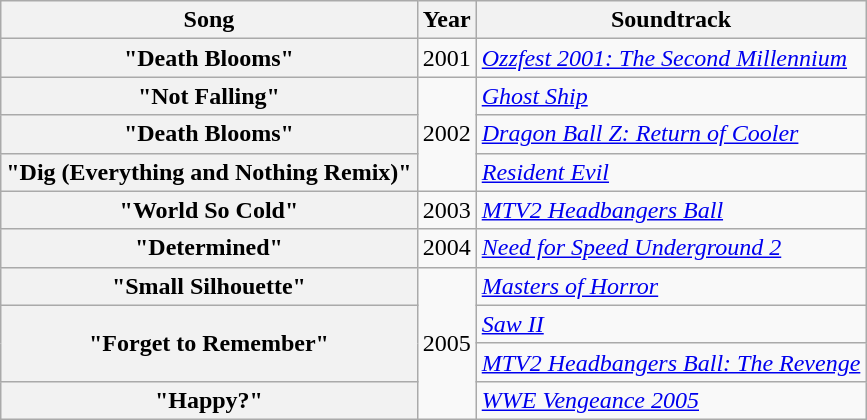<table class="wikitable plainrowheaders">
<tr>
<th>Song</th>
<th>Year</th>
<th>Soundtrack</th>
</tr>
<tr>
<th scope="row">"Death Blooms"</th>
<td>2001</td>
<td><em><a href='#'>Ozzfest 2001: The Second Millennium</a></em></td>
</tr>
<tr>
<th scope="row">"Not Falling"</th>
<td rowspan="3">2002</td>
<td><em><a href='#'>Ghost Ship</a></em></td>
</tr>
<tr>
<th scope="row">"Death Blooms"</th>
<td><em><a href='#'>Dragon Ball Z: Return of Cooler</a></em></td>
</tr>
<tr>
<th scope="row">"Dig (Everything and Nothing Remix)"</th>
<td><em><a href='#'>Resident Evil</a></em></td>
</tr>
<tr>
<th scope="row">"World So Cold"</th>
<td>2003</td>
<td><em><a href='#'>MTV2 Headbangers Ball</a></em></td>
</tr>
<tr>
<th scope="row">"Determined"</th>
<td>2004</td>
<td><em><a href='#'>Need for Speed Underground 2</a></em></td>
</tr>
<tr>
<th scope="row">"Small Silhouette"</th>
<td rowspan="4">2005</td>
<td><em><a href='#'>Masters of Horror</a></em></td>
</tr>
<tr>
<th scope="row" rowspan="2">"Forget to Remember"</th>
<td><em><a href='#'>Saw II</a></em></td>
</tr>
<tr>
<td><em><a href='#'>MTV2 Headbangers Ball: The Revenge</a></em></td>
</tr>
<tr>
<th scope="row">"Happy?"</th>
<td><em><a href='#'>WWE Vengeance 2005</a></em></td>
</tr>
</table>
